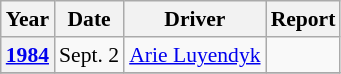<table class="sortable wikitable" style="font-size: 90%;">
<tr>
<th>Year</th>
<th>Date</th>
<th>Driver</th>
<th>Report</th>
</tr>
<tr>
<th><a href='#'>1984</a></th>
<td>Sept. 2</td>
<td> <a href='#'>Arie Luyendyk</a></td>
<td></td>
</tr>
<tr>
</tr>
</table>
